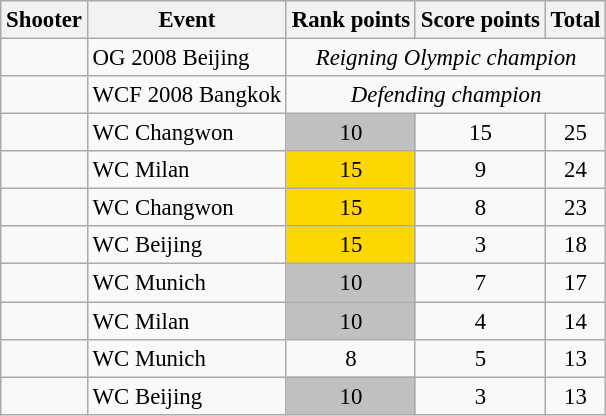<table class="wikitable" style="font-size: 95%">
<tr>
<th>Shooter</th>
<th>Event</th>
<th>Rank points</th>
<th>Score points</th>
<th>Total</th>
</tr>
<tr>
<td></td>
<td>OG 2008 Beijing</td>
<td colspan=3 style="text-align: center"><em>Reigning Olympic champion</em></td>
</tr>
<tr>
<td></td>
<td>WCF 2008 Bangkok</td>
<td colspan=3 style="text-align: center"><em>Defending champion</em></td>
</tr>
<tr>
<td></td>
<td>WC Changwon</td>
<td style="text-align: center; background: silver">10</td>
<td style="text-align: center">15</td>
<td style="text-align: center">25</td>
</tr>
<tr>
<td></td>
<td>WC Milan</td>
<td style="text-align: center; background: gold">15</td>
<td style="text-align: center">9</td>
<td style="text-align: center">24</td>
</tr>
<tr>
<td></td>
<td>WC Changwon</td>
<td style="text-align: center; background: gold">15</td>
<td style="text-align: center">8</td>
<td style="text-align: center">23</td>
</tr>
<tr>
<td></td>
<td>WC Beijing</td>
<td style="text-align: center; background: gold">15</td>
<td style="text-align: center">3</td>
<td style="text-align: center">18</td>
</tr>
<tr>
<td></td>
<td>WC Munich</td>
<td style="text-align: center; background: silver">10</td>
<td style="text-align: center">7</td>
<td style="text-align: center">17</td>
</tr>
<tr>
<td></td>
<td>WC Milan</td>
<td style="text-align: center; background: silver">10</td>
<td style="text-align: center">4</td>
<td style="text-align: center">14</td>
</tr>
<tr>
<td></td>
<td>WC Munich</td>
<td style="text-align: center; background: bronze">8</td>
<td style="text-align: center">5</td>
<td style="text-align: center">13</td>
</tr>
<tr>
<td></td>
<td>WC Beijing</td>
<td style="text-align: center; background: silver">10</td>
<td style="text-align: center">3</td>
<td style="text-align: center">13</td>
</tr>
</table>
